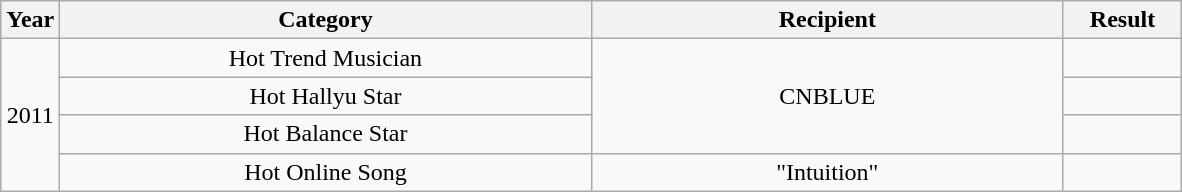<table class="wikitable" style="text-align:center">
<tr>
<th width="5%">Year</th>
<th width="45%">Category</th>
<th width="40%">Recipient</th>
<th width="10%">Result</th>
</tr>
<tr>
<td rowspan="4">2011</td>
<td>Hot Trend Musician</td>
<td rowspan="3">CNBLUE</td>
<td></td>
</tr>
<tr>
<td>Hot Hallyu Star</td>
<td></td>
</tr>
<tr>
<td>Hot Balance Star</td>
<td></td>
</tr>
<tr>
<td>Hot Online Song</td>
<td>"Intuition"</td>
<td></td>
</tr>
</table>
